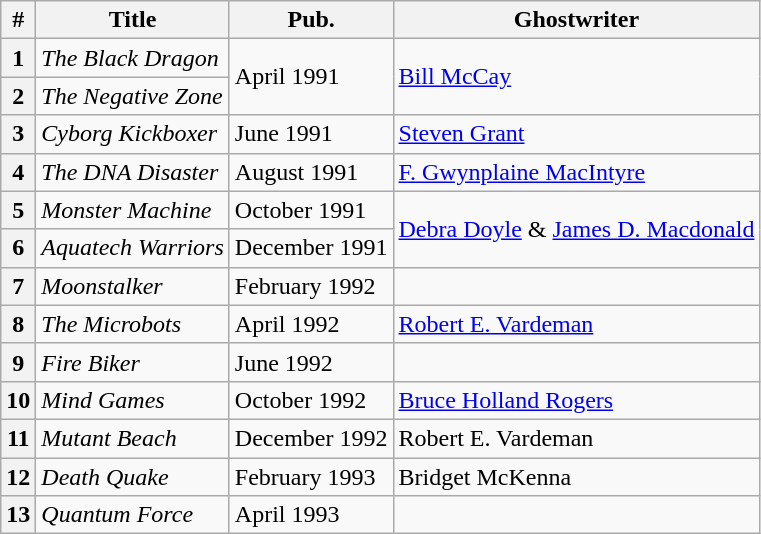<table class="wikitable">
<tr>
<th>#</th>
<th>Title</th>
<th>Pub.</th>
<th>Ghostwriter</th>
</tr>
<tr>
<th>1</th>
<td><em>The Black Dragon</em></td>
<td rowspan="2">April 1991</td>
<td rowspan="2"><a href='#'>Bill McCay</a></td>
</tr>
<tr>
<th>2</th>
<td><em>The Negative Zone</em></td>
</tr>
<tr>
<th>3</th>
<td><em>Cyborg Kickboxer</em></td>
<td>June 1991</td>
<td><a href='#'>Steven Grant</a></td>
</tr>
<tr>
<th>4</th>
<td><em>The DNA Disaster</em></td>
<td>August 1991</td>
<td><a href='#'>F. Gwynplaine MacIntyre</a></td>
</tr>
<tr>
<th>5</th>
<td><em>Monster Machine</em></td>
<td>October 1991</td>
<td rowspan="2"><a href='#'>Debra Doyle</a> & <a href='#'>James D. Macdonald</a></td>
</tr>
<tr>
<th>6</th>
<td><em>Aquatech Warriors</em></td>
<td>December 1991</td>
</tr>
<tr>
<th>7</th>
<td><em>Moonstalker</em></td>
<td>February 1992</td>
</tr>
<tr>
<th>8</th>
<td><em>The Microbots</em></td>
<td>April 1992</td>
<td><a href='#'>Robert E. Vardeman</a></td>
</tr>
<tr>
<th>9</th>
<td><em>Fire Biker</em></td>
<td>June 1992</td>
</tr>
<tr>
<th>10</th>
<td><em>Mind Games</em></td>
<td>October 1992</td>
<td><a href='#'>Bruce Holland Rogers</a></td>
</tr>
<tr>
<th>11</th>
<td><em>Mutant Beach</em></td>
<td>December 1992</td>
<td>Robert E. Vardeman</td>
</tr>
<tr>
<th>12</th>
<td><em>Death Quake</em></td>
<td>February 1993</td>
<td>Bridget McKenna</td>
</tr>
<tr>
<th>13</th>
<td><em>Quantum Force</em></td>
<td>April 1993</td>
</tr>
</table>
